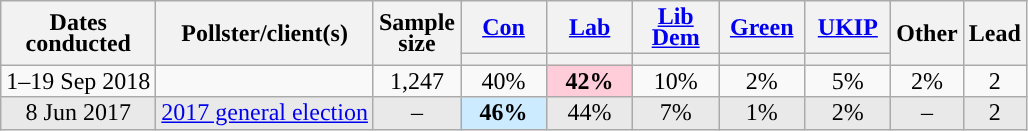<table class="wikitable sortable mw-datatable" style="text-align:center;line-height:14px;">
<tr>
<th rowspan="2">Dates<br>conducted</th>
<th rowspan="2">Pollster/client(s)</th>
<th rowspan="2" data-sort-type="number">Sample<br>size</th>
<th class="unsortable" style="width:50px;"><a href='#'>Con</a></th>
<th class="unsortable" style="width:50px;"><a href='#'>Lab</a></th>
<th class="unsortable" style="width:50px;"><a href='#'>Lib Dem</a></th>
<th class="unsortable" style="width:50px;"><a href='#'>Green</a></th>
<th class="unsortable" style="width:50px;"><a href='#'>UKIP</a></th>
<th rowspan="2" class="unsortable">Other</th>
<th rowspan="2" data-sort-type="number">Lead</th>
</tr>
<tr>
<th data-sort-type="number" style="background:"></th>
<th data-sort-type="number" style="background:"></th>
<th data-sort-type="number" style="background:"></th>
<th data-sort-type="number" style="background:"></th>
<th data-sort-type="number" style="background:"></th>
</tr>
<tr>
<td data-sort-value="2018-09-19">1–19 Sep 2018</td>
<td></td>
<td>1,247</td>
<td>40%</td>
<td style="background:#FFCCD9;"><strong>42%</strong></td>
<td>10%</td>
<td>2%</td>
<td>5%</td>
<td>2%</td>
<td style="background:">2</td>
</tr>
<tr style="background:#E9E9E9;">
<td data-sort-value="2017-06-08">8 Jun 2017</td>
<td><a href='#'>2017 general election</a></td>
<td>–</td>
<td style="background:#CCEBFF;"><strong>46%</strong></td>
<td>44%</td>
<td>7%</td>
<td>1%</td>
<td>2%</td>
<td>–</td>
<td style="background:">2</td>
</tr>
</table>
